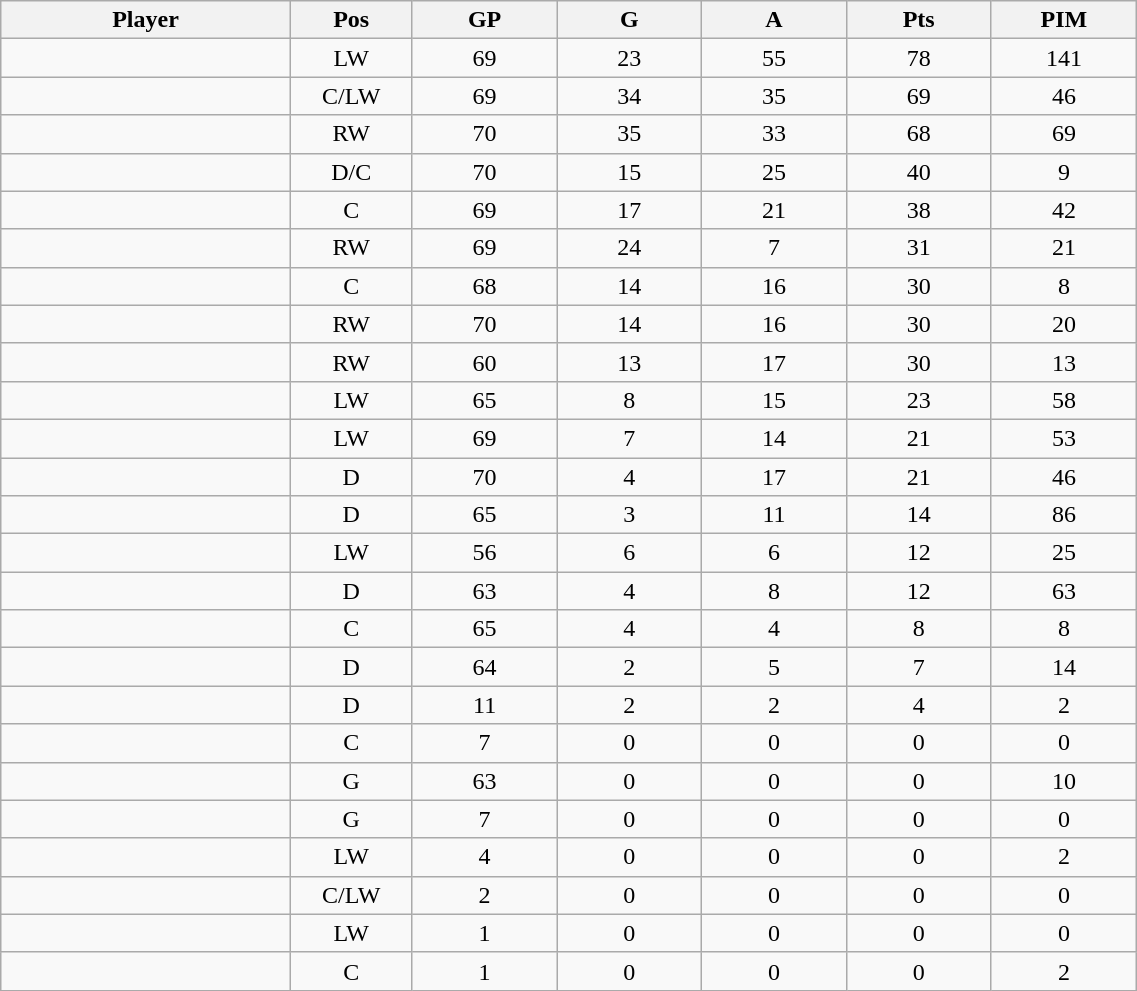<table class="wikitable sortable" width="60%">
<tr ALIGN="center">
<th bgcolor="#DDDDFF" width="10%">Player</th>
<th bgcolor="#DDDDFF" width="3%" title="Position">Pos</th>
<th bgcolor="#DDDDFF" width="5%" title="Games played">GP</th>
<th bgcolor="#DDDDFF" width="5%" title="Goals">G</th>
<th bgcolor="#DDDDFF" width="5%" title="Assists">A</th>
<th bgcolor="#DDDDFF" width="5%" title="Points">Pts</th>
<th bgcolor="#DDDDFF" width="5%" title="Penalties in Minutes">PIM</th>
</tr>
<tr align="center">
<td align="right"></td>
<td>LW</td>
<td>69</td>
<td>23</td>
<td>55</td>
<td>78</td>
<td>141</td>
</tr>
<tr align="center">
<td align="right"></td>
<td>C/LW</td>
<td>69</td>
<td>34</td>
<td>35</td>
<td>69</td>
<td>46</td>
</tr>
<tr align="center">
<td align="right"></td>
<td>RW</td>
<td>70</td>
<td>35</td>
<td>33</td>
<td>68</td>
<td>69</td>
</tr>
<tr align="center">
<td align="right"></td>
<td>D/C</td>
<td>70</td>
<td>15</td>
<td>25</td>
<td>40</td>
<td>9</td>
</tr>
<tr align="center">
<td align="right"></td>
<td>C</td>
<td>69</td>
<td>17</td>
<td>21</td>
<td>38</td>
<td>42</td>
</tr>
<tr align="center">
<td align="right"></td>
<td>RW</td>
<td>69</td>
<td>24</td>
<td>7</td>
<td>31</td>
<td>21</td>
</tr>
<tr align="center">
<td align="right"></td>
<td>C</td>
<td>68</td>
<td>14</td>
<td>16</td>
<td>30</td>
<td>8</td>
</tr>
<tr align="center">
<td align="right"></td>
<td>RW</td>
<td>70</td>
<td>14</td>
<td>16</td>
<td>30</td>
<td>20</td>
</tr>
<tr align="center">
<td align="right"></td>
<td>RW</td>
<td>60</td>
<td>13</td>
<td>17</td>
<td>30</td>
<td>13</td>
</tr>
<tr align="center">
<td align="right"></td>
<td>LW</td>
<td>65</td>
<td>8</td>
<td>15</td>
<td>23</td>
<td>58</td>
</tr>
<tr align="center">
<td align="right"></td>
<td>LW</td>
<td>69</td>
<td>7</td>
<td>14</td>
<td>21</td>
<td>53</td>
</tr>
<tr align="center">
<td align="right"></td>
<td>D</td>
<td>70</td>
<td>4</td>
<td>17</td>
<td>21</td>
<td>46</td>
</tr>
<tr align="center">
<td align="right"></td>
<td>D</td>
<td>65</td>
<td>3</td>
<td>11</td>
<td>14</td>
<td>86</td>
</tr>
<tr align="center">
<td align="right"></td>
<td>LW</td>
<td>56</td>
<td>6</td>
<td>6</td>
<td>12</td>
<td>25</td>
</tr>
<tr align="center">
<td align="right"></td>
<td>D</td>
<td>63</td>
<td>4</td>
<td>8</td>
<td>12</td>
<td>63</td>
</tr>
<tr align="center">
<td align="right"></td>
<td>C</td>
<td>65</td>
<td>4</td>
<td>4</td>
<td>8</td>
<td>8</td>
</tr>
<tr align="center">
<td align="right"></td>
<td>D</td>
<td>64</td>
<td>2</td>
<td>5</td>
<td>7</td>
<td>14</td>
</tr>
<tr align="center">
<td align="right"></td>
<td>D</td>
<td>11</td>
<td>2</td>
<td>2</td>
<td>4</td>
<td>2</td>
</tr>
<tr align="center">
<td align="right"></td>
<td>C</td>
<td>7</td>
<td>0</td>
<td>0</td>
<td>0</td>
<td>0</td>
</tr>
<tr align="center">
<td align="right"></td>
<td>G</td>
<td>63</td>
<td>0</td>
<td>0</td>
<td>0</td>
<td>10</td>
</tr>
<tr align="center">
<td align="right"></td>
<td>G</td>
<td>7</td>
<td>0</td>
<td>0</td>
<td>0</td>
<td>0</td>
</tr>
<tr align="center">
<td align="right"></td>
<td>LW</td>
<td>4</td>
<td>0</td>
<td>0</td>
<td>0</td>
<td>2</td>
</tr>
<tr align="center">
<td align="right"></td>
<td>C/LW</td>
<td>2</td>
<td>0</td>
<td>0</td>
<td>0</td>
<td>0</td>
</tr>
<tr align="center">
<td align="right"></td>
<td>LW</td>
<td>1</td>
<td>0</td>
<td>0</td>
<td>0</td>
<td>0</td>
</tr>
<tr align="center">
<td align="right"></td>
<td>C</td>
<td>1</td>
<td>0</td>
<td>0</td>
<td>0</td>
<td>2</td>
</tr>
</table>
